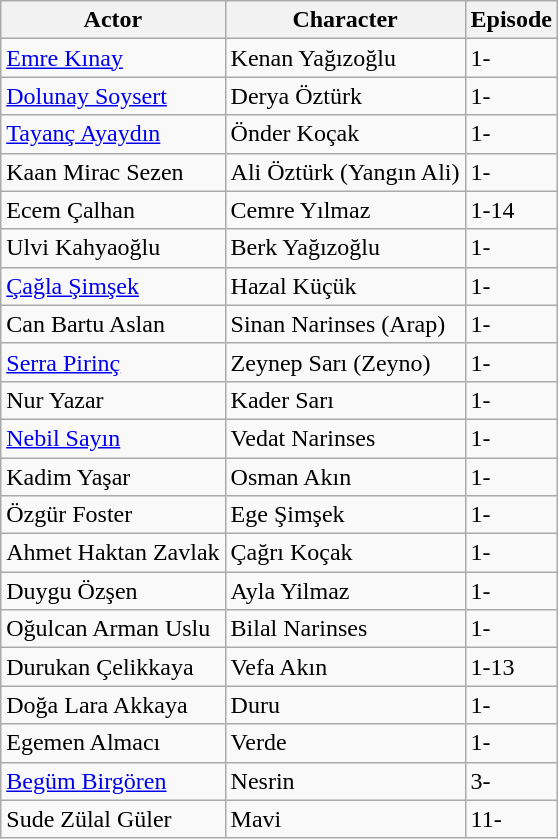<table class="wikitable">
<tr>
<th>Actor</th>
<th>Character</th>
<th>Episode</th>
</tr>
<tr>
<td><a href='#'>Emre Kınay</a></td>
<td>Kenan Yağızoğlu</td>
<td>1-</td>
</tr>
<tr>
<td><a href='#'>Dolunay Soysert</a></td>
<td>Derya Öztürk</td>
<td>1-</td>
</tr>
<tr>
<td><a href='#'>Tayanç Ayaydın</a></td>
<td>Önder Koçak</td>
<td>1-</td>
</tr>
<tr>
<td>Kaan Mirac Sezen</td>
<td>Ali Öztürk (Yangın Ali)</td>
<td>1-</td>
</tr>
<tr>
<td>Ecem Çalhan</td>
<td>Cemre Yılmaz</td>
<td>1-14</td>
</tr>
<tr>
<td>Ulvi Kahyaoğlu</td>
<td>Berk Yağızoğlu</td>
<td>1-</td>
</tr>
<tr>
<td><a href='#'>Çağla Şimşek</a></td>
<td>Hazal Küçük</td>
<td>1-</td>
</tr>
<tr>
<td>Can Bartu Aslan</td>
<td>Sinan Narinses (Arap)</td>
<td>1-</td>
</tr>
<tr>
<td><a href='#'>Serra Pirinç</a></td>
<td>Zeynep Sarı (Zeyno)</td>
<td>1-</td>
</tr>
<tr>
<td>Nur Yazar</td>
<td>Kader Sarı</td>
<td>1-</td>
</tr>
<tr>
<td><a href='#'>Nebil Sayın</a></td>
<td>Vedat Narinses</td>
<td>1-</td>
</tr>
<tr>
<td>Kadim Yaşar</td>
<td>Osman Akın</td>
<td>1-</td>
</tr>
<tr>
<td>Özgür Foster</td>
<td>Ege Şimşek</td>
<td>1-</td>
</tr>
<tr>
<td>Ahmet Haktan Zavlak</td>
<td>Çağrı Koçak</td>
<td>1-</td>
</tr>
<tr>
<td>Duygu Özşen</td>
<td>Ayla Yilmaz</td>
<td>1-</td>
</tr>
<tr>
<td>Oğulcan Arman Uslu</td>
<td>Bilal Narinses</td>
<td>1-</td>
</tr>
<tr>
<td>Durukan Çelikkaya</td>
<td>Vefa Akın</td>
<td>1-13</td>
</tr>
<tr>
<td>Doğa Lara Akkaya</td>
<td>Duru</td>
<td>1-</td>
</tr>
<tr>
<td>Egemen Almacı</td>
<td>Verde</td>
<td>1-</td>
</tr>
<tr>
<td><a href='#'>Begüm Birgören</a></td>
<td>Nesrin</td>
<td>3-</td>
</tr>
<tr>
<td>Sude Zülal Güler</td>
<td>Mavi</td>
<td>11-</td>
</tr>
</table>
